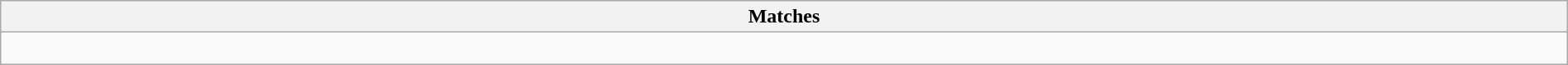<table class="wikitable collapsible collapsed" style="width:100%;">
<tr>
<th>Matches</th>
</tr>
<tr>
<td><br>








</td>
</tr>
</table>
